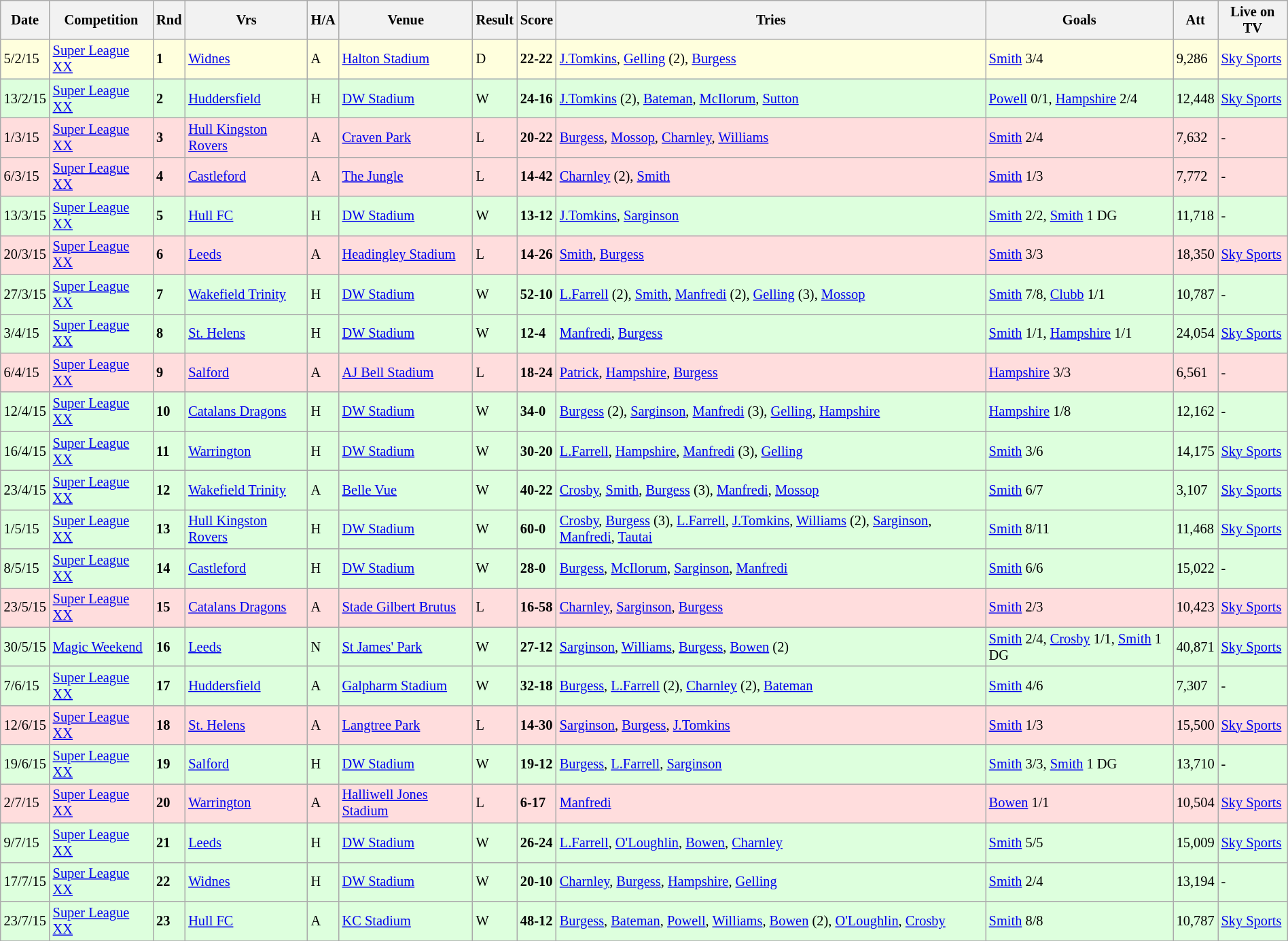<table class="wikitable" style="font-size:85%;" width="100%">
<tr>
<th>Date</th>
<th>Competition</th>
<th>Rnd</th>
<th>Vrs</th>
<th>H/A</th>
<th>Venue</th>
<th>Result</th>
<th>Score</th>
<th>Tries</th>
<th>Goals</th>
<th>Att</th>
<th>Live on TV</th>
</tr>
<tr style="background:#ffffdd"  width=20 | >
<td>5/2/15</td>
<td><a href='#'>Super League XX</a></td>
<td><strong>1</strong></td>
<td><a href='#'>Widnes</a></td>
<td>A</td>
<td><a href='#'>Halton Stadium</a></td>
<td>D</td>
<td><strong>22-22</strong></td>
<td><a href='#'>J.Tomkins</a>, <a href='#'>Gelling</a> (2), <a href='#'>Burgess</a></td>
<td><a href='#'>Smith</a> 3/4</td>
<td>9,286</td>
<td><a href='#'>Sky Sports</a></td>
</tr>
<tr style="background:#ddffdd;" width=20 | >
<td>13/2/15</td>
<td><a href='#'>Super League XX</a></td>
<td><strong>2</strong></td>
<td><a href='#'>Huddersfield</a></td>
<td>H</td>
<td><a href='#'>DW Stadium</a></td>
<td>W</td>
<td><strong>24-16</strong></td>
<td><a href='#'>J.Tomkins</a> (2), <a href='#'>Bateman</a>, <a href='#'>McIlorum</a>, <a href='#'>Sutton</a></td>
<td><a href='#'>Powell</a> 0/1, <a href='#'>Hampshire</a> 2/4</td>
<td>12,448</td>
<td><a href='#'>Sky Sports</a></td>
</tr>
<tr style="background:#ffdddd;" width=20 | >
<td>1/3/15</td>
<td><a href='#'>Super League XX</a></td>
<td><strong>3</strong></td>
<td><a href='#'>Hull Kingston Rovers</a></td>
<td>A</td>
<td><a href='#'>Craven Park</a></td>
<td>L</td>
<td><strong>20-22</strong></td>
<td><a href='#'>Burgess</a>, <a href='#'>Mossop</a>, <a href='#'>Charnley</a>, <a href='#'>Williams</a></td>
<td><a href='#'>Smith</a> 2/4</td>
<td>7,632</td>
<td>-</td>
</tr>
<tr style="background:#ffdddd;" width=20 | >
<td>6/3/15</td>
<td><a href='#'>Super League XX</a></td>
<td><strong>4</strong></td>
<td><a href='#'>Castleford</a></td>
<td>A</td>
<td><a href='#'>The Jungle</a></td>
<td>L</td>
<td><strong>14-42</strong></td>
<td><a href='#'>Charnley</a> (2), <a href='#'>Smith</a></td>
<td><a href='#'>Smith</a> 1/3</td>
<td>7,772</td>
<td>-</td>
</tr>
<tr style="background:#ddffdd;" width=20 | >
<td>13/3/15</td>
<td><a href='#'>Super League XX</a></td>
<td><strong>5</strong></td>
<td><a href='#'>Hull FC</a></td>
<td>H</td>
<td><a href='#'>DW Stadium</a></td>
<td>W</td>
<td><strong>13-12</strong></td>
<td><a href='#'>J.Tomkins</a>, <a href='#'>Sarginson</a></td>
<td><a href='#'>Smith</a> 2/2, <a href='#'>Smith</a> 1 DG</td>
<td>11,718</td>
<td>-</td>
</tr>
<tr style="background:#ffdddd;" width=20 | >
<td>20/3/15</td>
<td><a href='#'>Super League XX</a></td>
<td><strong>6</strong></td>
<td><a href='#'>Leeds</a></td>
<td>A</td>
<td><a href='#'>Headingley Stadium</a></td>
<td>L</td>
<td><strong>14-26</strong></td>
<td><a href='#'>Smith</a>, <a href='#'>Burgess</a></td>
<td><a href='#'>Smith</a> 3/3</td>
<td>18,350</td>
<td><a href='#'>Sky Sports</a></td>
</tr>
<tr style="background:#ddffdd;" width=20 | >
<td>27/3/15</td>
<td><a href='#'>Super League XX</a></td>
<td><strong>7</strong></td>
<td><a href='#'>Wakefield Trinity</a></td>
<td>H</td>
<td><a href='#'>DW Stadium</a></td>
<td>W</td>
<td><strong>52-10</strong></td>
<td><a href='#'>L.Farrell</a> (2), <a href='#'>Smith</a>, <a href='#'>Manfredi</a> (2), <a href='#'>Gelling</a> (3), <a href='#'>Mossop</a></td>
<td><a href='#'>Smith</a> 7/8, <a href='#'>Clubb</a> 1/1</td>
<td>10,787</td>
<td>-</td>
</tr>
<tr style="background:#ddffdd;" width=20 | >
<td>3/4/15</td>
<td><a href='#'>Super League XX</a></td>
<td><strong>8</strong></td>
<td><a href='#'>St. Helens</a></td>
<td>H</td>
<td><a href='#'>DW Stadium</a></td>
<td>W</td>
<td><strong>12-4</strong></td>
<td><a href='#'>Manfredi</a>, <a href='#'>Burgess</a></td>
<td><a href='#'>Smith</a> 1/1, <a href='#'>Hampshire</a> 1/1</td>
<td>24,054</td>
<td><a href='#'>Sky Sports</a></td>
</tr>
<tr style="background:#ffdddd;" width=20 | >
<td>6/4/15</td>
<td><a href='#'>Super League XX</a></td>
<td><strong>9</strong></td>
<td><a href='#'>Salford</a></td>
<td>A</td>
<td><a href='#'>AJ Bell Stadium</a></td>
<td>L</td>
<td><strong>18-24</strong></td>
<td><a href='#'>Patrick</a>, <a href='#'>Hampshire</a>, <a href='#'>Burgess</a></td>
<td><a href='#'>Hampshire</a> 3/3</td>
<td>6,561</td>
<td>-</td>
</tr>
<tr style="background:#ddffdd;" width=20 | >
<td>12/4/15</td>
<td><a href='#'>Super League XX</a></td>
<td><strong>10</strong></td>
<td><a href='#'>Catalans Dragons</a></td>
<td>H</td>
<td><a href='#'>DW Stadium</a></td>
<td>W</td>
<td><strong>34-0</strong></td>
<td><a href='#'>Burgess</a> (2), <a href='#'>Sarginson</a>, <a href='#'>Manfredi</a> (3), <a href='#'>Gelling</a>, <a href='#'>Hampshire</a></td>
<td><a href='#'>Hampshire</a> 1/8</td>
<td>12,162</td>
<td>-</td>
</tr>
<tr style="background:#ddffdd;" width=20 | >
<td>16/4/15</td>
<td><a href='#'>Super League XX</a></td>
<td><strong>11</strong></td>
<td><a href='#'>Warrington</a></td>
<td>H</td>
<td><a href='#'>DW Stadium</a></td>
<td>W</td>
<td><strong>30-20</strong></td>
<td><a href='#'>L.Farrell</a>, <a href='#'>Hampshire</a>, <a href='#'>Manfredi</a> (3), <a href='#'>Gelling</a></td>
<td><a href='#'>Smith</a> 3/6</td>
<td>14,175</td>
<td><a href='#'>Sky Sports</a></td>
</tr>
<tr style="background:#ddffdd;" width=20 | >
<td>23/4/15</td>
<td><a href='#'>Super League XX</a></td>
<td><strong>12</strong></td>
<td><a href='#'>Wakefield Trinity</a></td>
<td>A</td>
<td><a href='#'>Belle Vue</a></td>
<td>W</td>
<td><strong>40-22</strong></td>
<td><a href='#'>Crosby</a>, <a href='#'>Smith</a>, <a href='#'>Burgess</a> (3), <a href='#'>Manfredi</a>, <a href='#'>Mossop</a></td>
<td><a href='#'>Smith</a> 6/7</td>
<td>3,107</td>
<td><a href='#'>Sky Sports</a></td>
</tr>
<tr style="background:#ddffdd;" width=20 | >
<td>1/5/15</td>
<td><a href='#'>Super League XX</a></td>
<td><strong>13</strong></td>
<td><a href='#'>Hull Kingston Rovers</a></td>
<td>H</td>
<td><a href='#'>DW Stadium</a></td>
<td>W</td>
<td><strong>60-0</strong></td>
<td><a href='#'>Crosby</a>, <a href='#'>Burgess</a> (3), <a href='#'>L.Farrell</a>, <a href='#'>J.Tomkins</a>, <a href='#'>Williams</a> (2), <a href='#'>Sarginson</a>, <a href='#'>Manfredi</a>, <a href='#'>Tautai</a></td>
<td><a href='#'>Smith</a> 8/11</td>
<td>11,468</td>
<td><a href='#'>Sky Sports</a></td>
</tr>
<tr style="background:#ddffdd;" width=20 | >
<td>8/5/15</td>
<td><a href='#'>Super League XX</a></td>
<td><strong>14</strong></td>
<td><a href='#'>Castleford</a></td>
<td>H</td>
<td><a href='#'>DW Stadium</a></td>
<td>W</td>
<td><strong>28-0</strong></td>
<td><a href='#'>Burgess</a>, <a href='#'>McIlorum</a>, <a href='#'>Sarginson</a>, <a href='#'>Manfredi</a></td>
<td><a href='#'>Smith</a> 6/6</td>
<td>15,022</td>
<td>-</td>
</tr>
<tr style="background:#ffdddd;" width=20 | >
<td>23/5/15</td>
<td><a href='#'>Super League XX</a></td>
<td><strong>15</strong></td>
<td><a href='#'>Catalans Dragons</a></td>
<td>A</td>
<td><a href='#'>Stade Gilbert Brutus</a></td>
<td>L</td>
<td><strong>16-58</strong></td>
<td><a href='#'>Charnley</a>, <a href='#'>Sarginson</a>, <a href='#'>Burgess</a></td>
<td><a href='#'>Smith</a> 2/3</td>
<td>10,423</td>
<td><a href='#'>Sky Sports</a></td>
</tr>
<tr style="background:#ddffdd;" width=20 | >
<td>30/5/15</td>
<td><a href='#'>Magic Weekend</a></td>
<td><strong>16</strong></td>
<td><a href='#'>Leeds</a></td>
<td>N</td>
<td><a href='#'>St James' Park</a></td>
<td>W</td>
<td><strong>27-12</strong></td>
<td><a href='#'>Sarginson</a>, <a href='#'>Williams</a>, <a href='#'>Burgess</a>, <a href='#'>Bowen</a> (2)</td>
<td><a href='#'>Smith</a> 2/4, <a href='#'>Crosby</a> 1/1, <a href='#'>Smith</a> 1 DG</td>
<td>40,871</td>
<td><a href='#'>Sky Sports</a></td>
</tr>
<tr style="background:#ddffdd;" width=20 | >
<td>7/6/15</td>
<td><a href='#'>Super League XX</a></td>
<td><strong>17</strong></td>
<td><a href='#'>Huddersfield</a></td>
<td>A</td>
<td><a href='#'>Galpharm Stadium</a></td>
<td>W</td>
<td><strong>32-18</strong></td>
<td><a href='#'>Burgess</a>, <a href='#'>L.Farrell</a> (2), <a href='#'>Charnley</a> (2), <a href='#'>Bateman</a></td>
<td><a href='#'>Smith</a> 4/6</td>
<td>7,307</td>
<td>-</td>
</tr>
<tr style="background:#ffdddd;" width=20 | >
<td>12/6/15</td>
<td><a href='#'>Super League XX</a></td>
<td><strong>18</strong></td>
<td><a href='#'>St. Helens</a></td>
<td>A</td>
<td><a href='#'>Langtree Park</a></td>
<td>L</td>
<td><strong>14-30</strong></td>
<td><a href='#'>Sarginson</a>, <a href='#'>Burgess</a>, <a href='#'>J.Tomkins</a></td>
<td><a href='#'>Smith</a> 1/3</td>
<td>15,500</td>
<td><a href='#'>Sky Sports</a></td>
</tr>
<tr style="background:#ddffdd;" width=20 | >
<td>19/6/15</td>
<td><a href='#'>Super League XX</a></td>
<td><strong>19</strong></td>
<td><a href='#'>Salford</a></td>
<td>H</td>
<td><a href='#'>DW Stadium</a></td>
<td>W</td>
<td><strong>19-12</strong></td>
<td><a href='#'>Burgess</a>, <a href='#'>L.Farrell</a>, <a href='#'>Sarginson</a></td>
<td><a href='#'>Smith</a> 3/3, <a href='#'>Smith</a> 1 DG</td>
<td>13,710</td>
<td>-</td>
</tr>
<tr style="background:#ffdddd;" width=20 | >
<td>2/7/15</td>
<td><a href='#'>Super League XX</a></td>
<td><strong>20</strong></td>
<td><a href='#'>Warrington</a></td>
<td>A</td>
<td><a href='#'>Halliwell Jones Stadium</a></td>
<td>L</td>
<td><strong>6-17</strong></td>
<td><a href='#'>Manfredi</a></td>
<td><a href='#'>Bowen</a> 1/1</td>
<td>10,504</td>
<td><a href='#'>Sky Sports</a></td>
</tr>
<tr style="background:#ddffdd;" width=20 | >
<td>9/7/15</td>
<td><a href='#'>Super League XX</a></td>
<td><strong>21</strong></td>
<td><a href='#'>Leeds</a></td>
<td>H</td>
<td><a href='#'>DW Stadium</a></td>
<td>W</td>
<td><strong>26-24</strong></td>
<td><a href='#'>L.Farrell</a>, <a href='#'>O'Loughlin</a>, <a href='#'>Bowen</a>, <a href='#'>Charnley</a></td>
<td><a href='#'>Smith</a> 5/5</td>
<td>15,009</td>
<td><a href='#'>Sky Sports</a></td>
</tr>
<tr style="background:#ddffdd;" width=20 | >
<td>17/7/15</td>
<td><a href='#'>Super League XX</a></td>
<td><strong>22</strong></td>
<td><a href='#'>Widnes</a></td>
<td>H</td>
<td><a href='#'>DW Stadium</a></td>
<td>W</td>
<td><strong>20-10</strong></td>
<td><a href='#'>Charnley</a>, <a href='#'>Burgess</a>, <a href='#'>Hampshire</a>, <a href='#'>Gelling</a></td>
<td><a href='#'>Smith</a> 2/4</td>
<td>13,194</td>
<td>-</td>
</tr>
<tr style="background:#ddffdd;" width=20 | >
<td>23/7/15</td>
<td><a href='#'>Super League XX</a></td>
<td><strong>23</strong></td>
<td><a href='#'>Hull FC</a></td>
<td>A</td>
<td><a href='#'>KC Stadium</a></td>
<td>W</td>
<td><strong>48-12</strong></td>
<td><a href='#'>Burgess</a>, <a href='#'>Bateman</a>, <a href='#'>Powell</a>, <a href='#'>Williams</a>, <a href='#'>Bowen</a> (2), <a href='#'>O'Loughlin</a>, <a href='#'>Crosby</a></td>
<td><a href='#'>Smith</a> 8/8</td>
<td>10,787</td>
<td><a href='#'>Sky Sports</a></td>
</tr>
<tr>
</tr>
</table>
